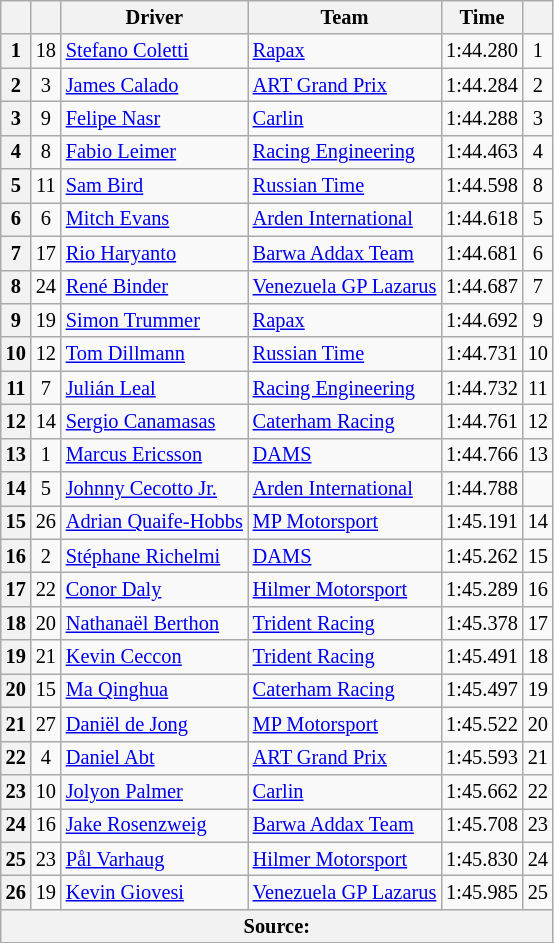<table class="wikitable" style="font-size:85%">
<tr>
<th scope="col"></th>
<th scope="col"></th>
<th scope="col">Driver</th>
<th scope="col">Team</th>
<th scope="col">Time</th>
<th scope="col"></th>
</tr>
<tr>
<th scope="row">1</th>
<td align="center">18</td>
<td data-sort-value="COL"> <a href='#'>Stefano Coletti</a></td>
<td><a href='#'>Rapax</a></td>
<td>1:44.280</td>
<td align="center">1</td>
</tr>
<tr>
<th scope="row">2</th>
<td align="center">3</td>
<td data-sort-value="CAL"> <a href='#'>James Calado</a></td>
<td><a href='#'>ART Grand Prix</a></td>
<td>1:44.284</td>
<td align="center">2</td>
</tr>
<tr>
<th scope="row">3</th>
<td align="center">9</td>
<td data-sort-value="NAS"> <a href='#'>Felipe Nasr</a></td>
<td><a href='#'>Carlin</a></td>
<td>1:44.288</td>
<td align="center">3</td>
</tr>
<tr>
<th scope="row">4</th>
<td align="center">8</td>
<td data-sort-value="LEI"> <a href='#'>Fabio Leimer</a></td>
<td><a href='#'>Racing Engineering</a></td>
<td>1:44.463</td>
<td align="center">4</td>
</tr>
<tr>
<th scope="row">5</th>
<td align="center">11</td>
<td data-sort-value="BIR"> <a href='#'>Sam Bird</a></td>
<td><a href='#'>Russian Time</a></td>
<td>1:44.598</td>
<td align="center">8</td>
</tr>
<tr>
<th scope="row">6</th>
<td align="center">6</td>
<td data-sort-value="EVA"> <a href='#'>Mitch Evans</a></td>
<td><a href='#'>Arden International</a></td>
<td>1:44.618</td>
<td align="center">5</td>
</tr>
<tr>
<th scope="row">7</th>
<td align="center">17</td>
<td data-sort-value="HAR"> <a href='#'>Rio Haryanto</a></td>
<td><a href='#'>Barwa Addax Team</a></td>
<td>1:44.681</td>
<td align="center">6</td>
</tr>
<tr>
<th scope="row">8</th>
<td align="center">24</td>
<td data-sort-value="BIN"> <a href='#'>René Binder</a></td>
<td><a href='#'>Venezuela GP Lazarus</a></td>
<td>1:44.687</td>
<td align="center">7</td>
</tr>
<tr>
<th scope="row">9</th>
<td align="center">19</td>
<td data-sort-value="TRU"> <a href='#'>Simon Trummer</a></td>
<td><a href='#'>Rapax</a></td>
<td>1:44.692</td>
<td align="center">9</td>
</tr>
<tr>
<th scope="row">10</th>
<td align="center">12</td>
<td data-sort-value="DIL"> <a href='#'>Tom Dillmann</a></td>
<td><a href='#'>Russian Time</a></td>
<td>1:44.731</td>
<td align="center">10</td>
</tr>
<tr>
<th scope="row">11</th>
<td align="center">7</td>
<td data-sort-value="LEA"> <a href='#'>Julián Leal</a></td>
<td><a href='#'>Racing Engineering</a></td>
<td>1:44.732</td>
<td align="center">11</td>
</tr>
<tr>
<th scope="row">12</th>
<td align="center">14</td>
<td data-sort-value="CAN"> <a href='#'>Sergio Canamasas</a></td>
<td><a href='#'>Caterham Racing</a></td>
<td>1:44.761</td>
<td align="center">12</td>
</tr>
<tr>
<th scope="row">13</th>
<td align="center">1</td>
<td data-sort-value="ERI"> <a href='#'>Marcus Ericsson</a></td>
<td><a href='#'>DAMS</a></td>
<td>1:44.766</td>
<td align="center">13</td>
</tr>
<tr>
<th scope="row">14</th>
<td align="center">5</td>
<td data-sort-value="CECO"> <a href='#'>Johnny Cecotto Jr.</a></td>
<td><a href='#'>Arden International</a></td>
<td>1:44.788</td>
<td align="center" data-sort-value="26"></td>
</tr>
<tr>
<th scope="row">15</th>
<td align="center">26</td>
<td data-sort-value="QUA"> <a href='#'>Adrian Quaife-Hobbs</a></td>
<td><a href='#'>MP Motorsport</a></td>
<td>1:45.191</td>
<td align="center">14</td>
</tr>
<tr>
<th scope="row">16</th>
<td align="center">2</td>
<td data-sort-value="RIC"> <a href='#'>Stéphane Richelmi</a></td>
<td><a href='#'>DAMS</a></td>
<td>1:45.262</td>
<td align="center">15</td>
</tr>
<tr>
<th scope="row">17</th>
<td align="center">22</td>
<td data-sort-value="DAL"> <a href='#'>Conor Daly</a></td>
<td><a href='#'>Hilmer Motorsport</a></td>
<td>1:45.289</td>
<td align="center">16</td>
</tr>
<tr>
<th scope="row">18</th>
<td align="center">20</td>
<td data-sort-value="BER"> <a href='#'>Nathanaël Berthon</a></td>
<td><a href='#'>Trident Racing</a></td>
<td>1:45.378</td>
<td align="center">17</td>
</tr>
<tr>
<th scope="row">19</th>
<td align="center">21</td>
<td data-sort-value="CECC"> <a href='#'>Kevin Ceccon</a></td>
<td><a href='#'>Trident Racing</a></td>
<td>1:45.491</td>
<td align="center">18</td>
</tr>
<tr>
<th scope="row">20</th>
<td align="center">15</td>
<td data-sort-value="MA"> <a href='#'>Ma Qinghua</a></td>
<td><a href='#'>Caterham Racing</a></td>
<td>1:45.497</td>
<td align="center">19</td>
</tr>
<tr>
<th scope="row">21</th>
<td align="center">27</td>
<td data-sort-value="DEJ"> <a href='#'>Daniël de Jong</a></td>
<td><a href='#'>MP Motorsport</a></td>
<td>1:45.522</td>
<td align="center">20</td>
</tr>
<tr>
<th scope="row">22</th>
<td align="center">4</td>
<td data-sort-value="ABT"> <a href='#'>Daniel Abt</a></td>
<td><a href='#'>ART Grand Prix</a></td>
<td>1:45.593</td>
<td align="center">21</td>
</tr>
<tr>
<th scope="row">23</th>
<td align="center">10</td>
<td data-sort-value="PAL"> <a href='#'>Jolyon Palmer</a></td>
<td><a href='#'>Carlin</a></td>
<td>1:45.662</td>
<td align="center">22</td>
</tr>
<tr>
<th scope="row">24</th>
<td align="center">16</td>
<td data-sort-value="ROSE"> <a href='#'>Jake Rosenzweig</a></td>
<td><a href='#'>Barwa Addax Team</a></td>
<td>1:45.708</td>
<td align="center">23</td>
</tr>
<tr>
<th scope="row">25</th>
<td align="center">23</td>
<td data-sort-value="VAR"> <a href='#'>Pål Varhaug</a></td>
<td><a href='#'>Hilmer Motorsport</a></td>
<td>1:45.830</td>
<td align="center">24</td>
</tr>
<tr>
<th scope="row">26</th>
<td align="center">19</td>
<td data-sort-value="GIO"> <a href='#'>Kevin Giovesi</a></td>
<td><a href='#'>Venezuela GP Lazarus</a></td>
<td>1:45.985</td>
<td align="center">25</td>
</tr>
<tr class="sortbottom">
<th colspan="6">Source:</th>
</tr>
<tr>
</tr>
</table>
